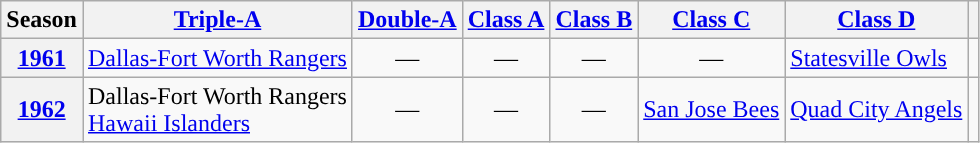<table class="wikitable plainrowheaders">
<tr>
<th scope="col">Season</th>
<th scope="col"><a href='#'><span>Triple-A</span></a></th>
<th scope="col"><a href='#'><span>Double-A</span></a></th>
<th scope="col"><a href='#'><span>Class A</span></a></th>
<th scope="col"><a href='#'><span>Class B</span></a></th>
<th scope="col"><a href='#'><span>Class C</span></a></th>
<th scope="col"><a href='#'><span>Class D</span></a></th>
<th scope="col"></th>
</tr>
<tr>
<th scope="row" style="text-align:center"><a href='#'>1961</a></th>
<td><a href='#'>Dallas-Fort Worth Rangers</a></td>
<td align="center">—</td>
<td align="center">—</td>
<td align="center">—</td>
<td align="center">—</td>
<td><a href='#'>Statesville Owls</a></td>
<td align="center"></td>
</tr>
<tr>
<th scope="row" style="text-align:center"><a href='#'>1962</a></th>
<td>Dallas-Fort Worth Rangers<br><a href='#'>Hawaii Islanders</a></td>
<td align="center">—</td>
<td align="center">—</td>
<td align="center">—</td>
<td><a href='#'>San Jose Bees</a></td>
<td><a href='#'>Quad City Angels</a></td>
<td align="center"></td>
</tr>
</table>
